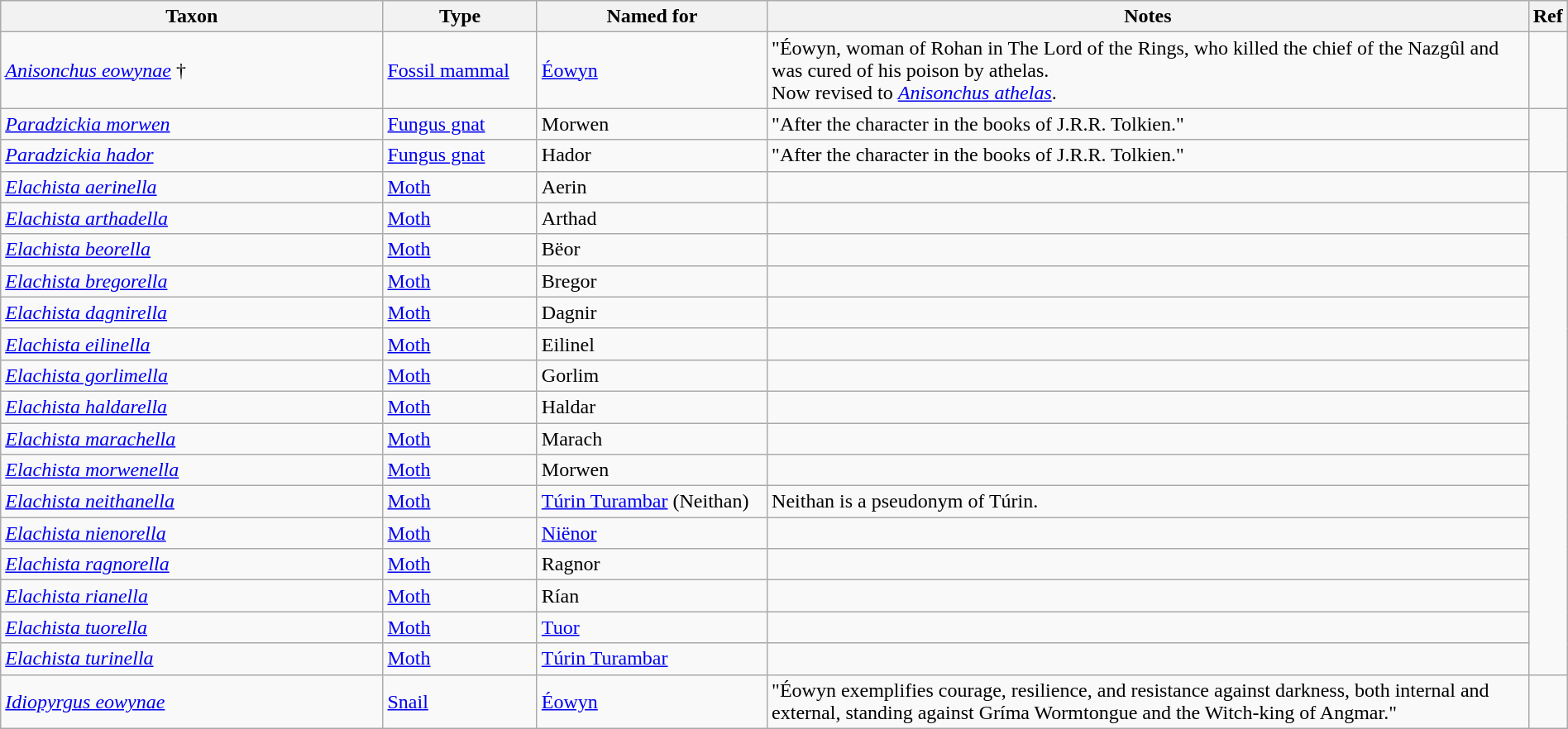<table class="wikitable sortable" width="100%">
<tr>
<th style="width:25%;">Taxon</th>
<th style="width:10%;">Type</th>
<th style="width:15%;">Named for</th>
<th style="width:50%;">Notes</th>
<th class="unsortable">Ref</th>
</tr>
<tr>
<td><em><a href='#'>Anisonchus eowynae</a></em> † </td>
<td><a href='#'>Fossil mammal</a></td>
<td><a href='#'>Éowyn</a></td>
<td>"Éowyn, woman of Rohan in The Lord of the Rings, who killed the chief of the Nazgûl and was cured of his poison by athelas.<br>Now revised to <em><a href='#'>Anisonchus athelas</a></em>.</td>
<td></td>
</tr>
<tr>
<td><em><a href='#'>Paradzickia morwen</a></em> </td>
<td><a href='#'>Fungus gnat</a></td>
<td>Morwen</td>
<td>"After the character in the books of J.R.R. Tolkien."</td>
<td rowspan="2"></td>
</tr>
<tr>
<td><em><a href='#'>Paradzickia hador</a></em> </td>
<td><a href='#'>Fungus gnat</a></td>
<td>Hador</td>
<td>"After the character in the books of J.R.R. Tolkien."</td>
</tr>
<tr>
<td><em><a href='#'>Elachista aerinella</a></em> </td>
<td><a href='#'>Moth</a></td>
<td>Aerin</td>
<td></td>
<td rowspan="16"></td>
</tr>
<tr>
<td><em><a href='#'>Elachista arthadella</a></em> </td>
<td><a href='#'>Moth</a></td>
<td>Arthad</td>
<td></td>
</tr>
<tr>
<td><em><a href='#'>Elachista beorella</a></em> </td>
<td><a href='#'>Moth</a></td>
<td>Bëor</td>
<td></td>
</tr>
<tr>
<td><em><a href='#'>Elachista bregorella</a></em> </td>
<td><a href='#'>Moth</a></td>
<td>Bregor</td>
<td></td>
</tr>
<tr>
<td><em><a href='#'>Elachista dagnirella</a></em> </td>
<td><a href='#'>Moth</a></td>
<td>Dagnir</td>
<td></td>
</tr>
<tr>
<td><em><a href='#'>Elachista eilinella</a></em> </td>
<td><a href='#'>Moth</a></td>
<td>Eilinel</td>
<td></td>
</tr>
<tr>
<td><em><a href='#'>Elachista gorlimella</a></em> </td>
<td><a href='#'>Moth</a></td>
<td>Gorlim</td>
<td></td>
</tr>
<tr>
<td><em><a href='#'>Elachista haldarella</a></em> </td>
<td><a href='#'>Moth</a></td>
<td>Haldar</td>
<td></td>
</tr>
<tr>
<td><em><a href='#'>Elachista marachella</a></em> </td>
<td><a href='#'>Moth</a></td>
<td>Marach</td>
<td></td>
</tr>
<tr>
<td><em><a href='#'>Elachista morwenella</a></em> </td>
<td><a href='#'>Moth</a></td>
<td>Morwen</td>
<td></td>
</tr>
<tr>
<td><em><a href='#'>Elachista neithanella</a></em> </td>
<td><a href='#'>Moth</a></td>
<td><a href='#'>Túrin Turambar</a> (Neithan)</td>
<td>Neithan is a pseudonym of Túrin.</td>
</tr>
<tr>
<td><em><a href='#'>Elachista nienorella</a></em> </td>
<td><a href='#'>Moth</a></td>
<td><a href='#'>Niënor</a></td>
<td></td>
</tr>
<tr>
<td><em><a href='#'>Elachista ragnorella</a></em> </td>
<td><a href='#'>Moth</a></td>
<td>Ragnor</td>
<td></td>
</tr>
<tr>
<td><em><a href='#'>Elachista rianella</a></em> </td>
<td><a href='#'>Moth</a></td>
<td>Rían</td>
<td></td>
</tr>
<tr>
<td><em><a href='#'>Elachista tuorella</a></em> </td>
<td><a href='#'>Moth</a></td>
<td><a href='#'>Tuor</a></td>
<td></td>
</tr>
<tr>
<td><em><a href='#'>Elachista turinella</a></em> </td>
<td><a href='#'>Moth</a></td>
<td><a href='#'>Túrin Turambar</a></td>
<td></td>
</tr>
<tr>
<td><em><a href='#'>Idiopyrgus eowynae</a></em> </td>
<td><a href='#'>Snail</a></td>
<td><a href='#'>Éowyn</a></td>
<td>"Éowyn exemplifies courage, resilience, and resistance against darkness, both internal and external, standing against Gríma Wormtongue and the Witch-king of Angmar."</td>
<td></td>
</tr>
</table>
